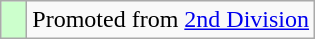<table class="wikitable">
<tr>
<td width=10px bgcolor="#ccffcc"></td>
<td>Promoted from <a href='#'>2nd Division</a></td>
</tr>
</table>
